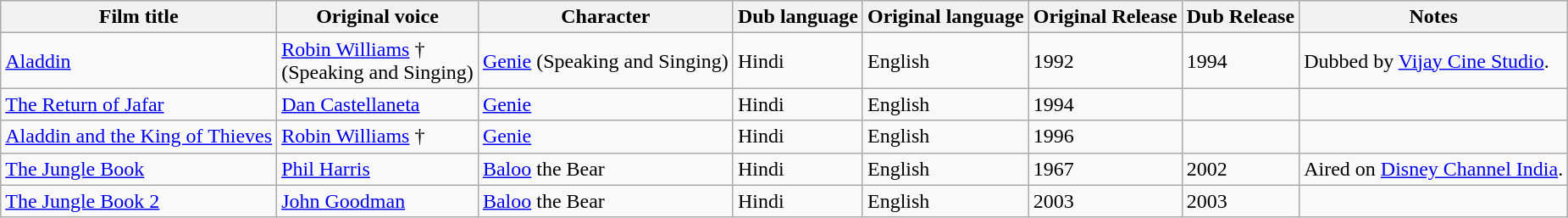<table class="wikitable">
<tr>
<th>Film title</th>
<th>Original voice</th>
<th>Character</th>
<th>Dub language</th>
<th>Original language</th>
<th>Original Release</th>
<th>Dub Release</th>
<th>Notes</th>
</tr>
<tr>
<td><a href='#'>Aladdin</a></td>
<td><a href='#'>Robin Williams</a> † <br>(Speaking and Singing) </td>
<td><a href='#'>Genie</a> (Speaking and Singing)</td>
<td>Hindi</td>
<td>English</td>
<td>1992</td>
<td>1994</td>
<td>Dubbed by <a href='#'>Vijay Cine Studio</a>.</td>
</tr>
<tr>
<td><a href='#'>The Return of Jafar</a></td>
<td><a href='#'>Dan Castellaneta</a></td>
<td><a href='#'>Genie</a></td>
<td>Hindi</td>
<td>English</td>
<td>1994</td>
<td></td>
<td></td>
</tr>
<tr>
<td><a href='#'>Aladdin and the King of Thieves</a></td>
<td><a href='#'>Robin Williams</a> †</td>
<td><a href='#'>Genie</a></td>
<td>Hindi</td>
<td>English</td>
<td>1996</td>
<td></td>
<td></td>
</tr>
<tr>
<td><a href='#'>The Jungle Book</a></td>
<td><a href='#'>Phil Harris</a></td>
<td><a href='#'>Baloo</a> the Bear</td>
<td>Hindi</td>
<td>English</td>
<td>1967</td>
<td>2002</td>
<td>Aired on <a href='#'>Disney Channel India</a>.</td>
</tr>
<tr>
<td><a href='#'>The Jungle Book 2</a></td>
<td><a href='#'>John Goodman</a></td>
<td><a href='#'>Baloo</a> the Bear</td>
<td>Hindi</td>
<td>English</td>
<td>2003</td>
<td>2003</td>
<td></td>
</tr>
</table>
